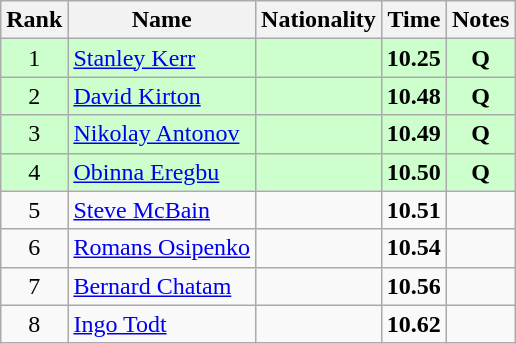<table class="wikitable sortable" style="text-align:center">
<tr>
<th>Rank</th>
<th>Name</th>
<th>Nationality</th>
<th>Time</th>
<th>Notes</th>
</tr>
<tr bgcolor=ccffcc>
<td>1</td>
<td align=left><a href='#'>Stanley Kerr</a></td>
<td align=left></td>
<td><strong>10.25</strong></td>
<td><strong>Q</strong></td>
</tr>
<tr bgcolor=ccffcc>
<td>2</td>
<td align=left><a href='#'>David Kirton</a></td>
<td align=left></td>
<td><strong>10.48</strong></td>
<td><strong>Q</strong></td>
</tr>
<tr bgcolor=ccffcc>
<td>3</td>
<td align=left><a href='#'>Nikolay Antonov</a></td>
<td align=left></td>
<td><strong>10.49</strong></td>
<td><strong>Q</strong></td>
</tr>
<tr bgcolor=ccffcc>
<td>4</td>
<td align=left><a href='#'>Obinna Eregbu</a></td>
<td align=left></td>
<td><strong>10.50</strong></td>
<td><strong>Q</strong></td>
</tr>
<tr>
<td>5</td>
<td align=left><a href='#'>Steve McBain</a></td>
<td align=left></td>
<td><strong>10.51</strong></td>
<td></td>
</tr>
<tr>
<td>6</td>
<td align=left><a href='#'>Romans Osipenko</a></td>
<td align=left></td>
<td><strong>10.54</strong></td>
<td></td>
</tr>
<tr>
<td>7</td>
<td align=left><a href='#'>Bernard Chatam</a></td>
<td align=left></td>
<td><strong>10.56</strong></td>
<td></td>
</tr>
<tr>
<td>8</td>
<td align=left><a href='#'>Ingo Todt</a></td>
<td align=left></td>
<td><strong>10.62</strong></td>
<td></td>
</tr>
</table>
